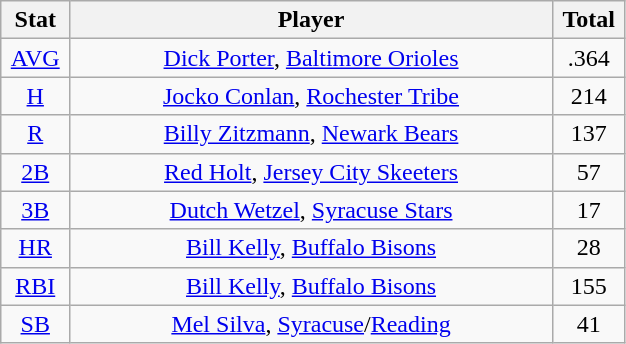<table class="wikitable" width="33%" style="text-align:center;">
<tr>
<th width="5%">Stat</th>
<th width="60%">Player</th>
<th width="5%">Total</th>
</tr>
<tr>
<td><a href='#'>AVG</a></td>
<td><a href='#'>Dick Porter</a>, <a href='#'>Baltimore Orioles</a></td>
<td>.364</td>
</tr>
<tr>
<td><a href='#'>H</a></td>
<td><a href='#'>Jocko Conlan</a>, <a href='#'>Rochester Tribe</a></td>
<td>214</td>
</tr>
<tr>
<td><a href='#'>R</a></td>
<td><a href='#'>Billy Zitzmann</a>, <a href='#'>Newark Bears</a></td>
<td>137</td>
</tr>
<tr>
<td><a href='#'>2B</a></td>
<td><a href='#'>Red Holt</a>, <a href='#'>Jersey City Skeeters</a></td>
<td>57</td>
</tr>
<tr>
<td><a href='#'>3B</a></td>
<td><a href='#'>Dutch Wetzel</a>, <a href='#'>Syracuse Stars</a></td>
<td>17</td>
</tr>
<tr>
<td><a href='#'>HR</a></td>
<td><a href='#'>Bill Kelly</a>, <a href='#'>Buffalo Bisons</a></td>
<td>28</td>
</tr>
<tr>
<td><a href='#'>RBI</a></td>
<td><a href='#'>Bill Kelly</a>, <a href='#'>Buffalo Bisons</a></td>
<td>155</td>
</tr>
<tr>
<td><a href='#'>SB</a></td>
<td><a href='#'>Mel Silva</a>, <a href='#'>Syracuse</a>/<a href='#'>Reading</a></td>
<td>41</td>
</tr>
</table>
